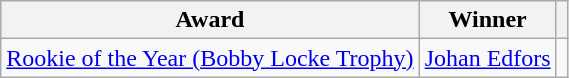<table class="wikitable">
<tr>
<th>Award</th>
<th>Winner</th>
<th></th>
</tr>
<tr>
<td><a href='#'>Rookie of the Year (Bobby Locke Trophy)</a></td>
<td> <a href='#'>Johan Edfors</a></td>
<td></td>
</tr>
</table>
